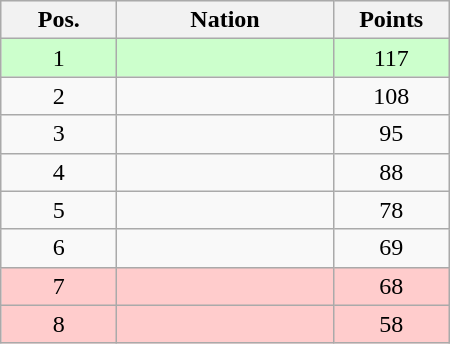<table class="wikitable gauche" cellspacing="1" style="width:300px;">
<tr style="background:#efefef; text-align:center;">
<th style="width:70px;">Pos.</th>
<th>Nation</th>
<th style="width:70px;">Points</th>
</tr>
<tr style="vertical-align:top; text-align:center; background:#ccffcc;">
<td>1</td>
<td style="text-align:left;"></td>
<td>117</td>
</tr>
<tr style="vertical-align:top; text-align:center;">
<td>2</td>
<td style="text-align:left;"></td>
<td>108</td>
</tr>
<tr style="vertical-align:top; text-align:center;">
<td>3</td>
<td style="text-align:left;"></td>
<td>95</td>
</tr>
<tr style="vertical-align:top; text-align:center;">
<td>4</td>
<td style="text-align:left;"></td>
<td>88</td>
</tr>
<tr style="vertical-align:top; text-align:center;">
<td>5</td>
<td style="text-align:left;"></td>
<td>78</td>
</tr>
<tr style="vertical-align:top; text-align:center;">
<td>6</td>
<td style="text-align:left;"></td>
<td>69</td>
</tr>
<tr style="vertical-align:top; text-align:center; background:#ffcccc;">
<td>7</td>
<td style="text-align:left;"></td>
<td>68</td>
</tr>
<tr style="vertical-align:top; text-align:center; background:#ffcccc;">
<td>8</td>
<td style="text-align:left;"></td>
<td>58</td>
</tr>
</table>
